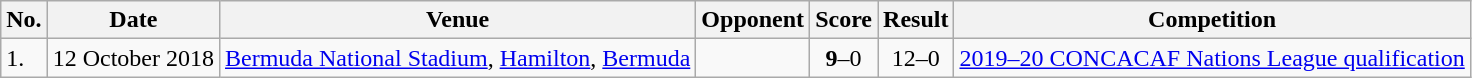<table class="wikitable" style="font-size:100%;">
<tr>
<th>No.</th>
<th>Date</th>
<th>Venue</th>
<th>Opponent</th>
<th>Score</th>
<th>Result</th>
<th>Competition</th>
</tr>
<tr>
<td>1.</td>
<td>12 October 2018</td>
<td><a href='#'>Bermuda National Stadium</a>, <a href='#'>Hamilton</a>, <a href='#'>Bermuda</a></td>
<td></td>
<td align=center><strong>9</strong>–0</td>
<td align=center>12–0</td>
<td><a href='#'>2019–20 CONCACAF Nations League qualification</a></td>
</tr>
</table>
